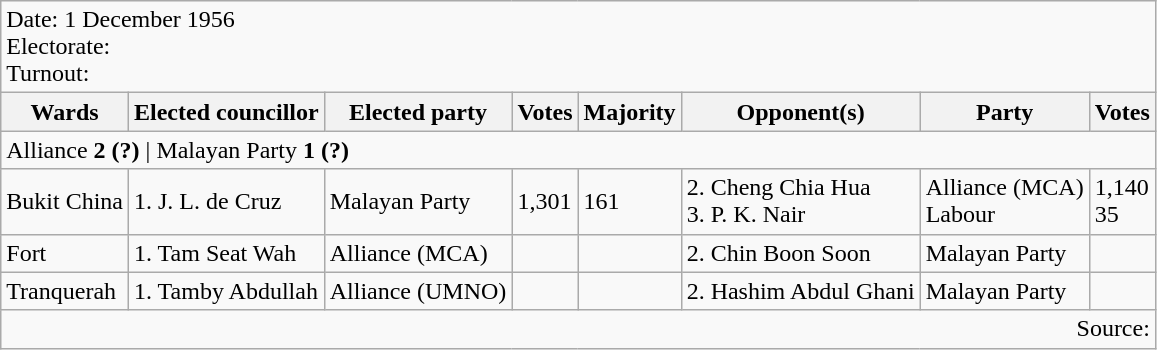<table class=wikitable>
<tr>
<td colspan=8>Date: 1 December 1956<br>Electorate: <br>Turnout:</td>
</tr>
<tr>
<th>Wards</th>
<th>Elected councillor</th>
<th>Elected party</th>
<th>Votes</th>
<th>Majority</th>
<th>Opponent(s)</th>
<th>Party</th>
<th>Votes</th>
</tr>
<tr>
<td colspan=8>Alliance <strong>2 (?)</strong> | Malayan Party <strong>1 (?)</strong> </td>
</tr>
<tr>
<td>Bukit China</td>
<td>1. J. L. de Cruz</td>
<td>Malayan Party</td>
<td>1,301</td>
<td>161</td>
<td>2. Cheng Chia Hua<br>3. P. K. Nair</td>
<td>Alliance (MCA)<br>Labour</td>
<td>1,140<br>35</td>
</tr>
<tr>
<td>Fort</td>
<td>1. Tam Seat Wah</td>
<td>Alliance (MCA)</td>
<td></td>
<td></td>
<td>2. Chin Boon Soon</td>
<td>Malayan Party</td>
<td></td>
</tr>
<tr>
<td>Tranquerah</td>
<td>1. Tamby Abdullah</td>
<td>Alliance (UMNO)</td>
<td></td>
<td></td>
<td>2. Hashim Abdul Ghani</td>
<td>Malayan Party</td>
<td></td>
</tr>
<tr>
<td colspan=8 align=right>Source: <br></td>
</tr>
</table>
